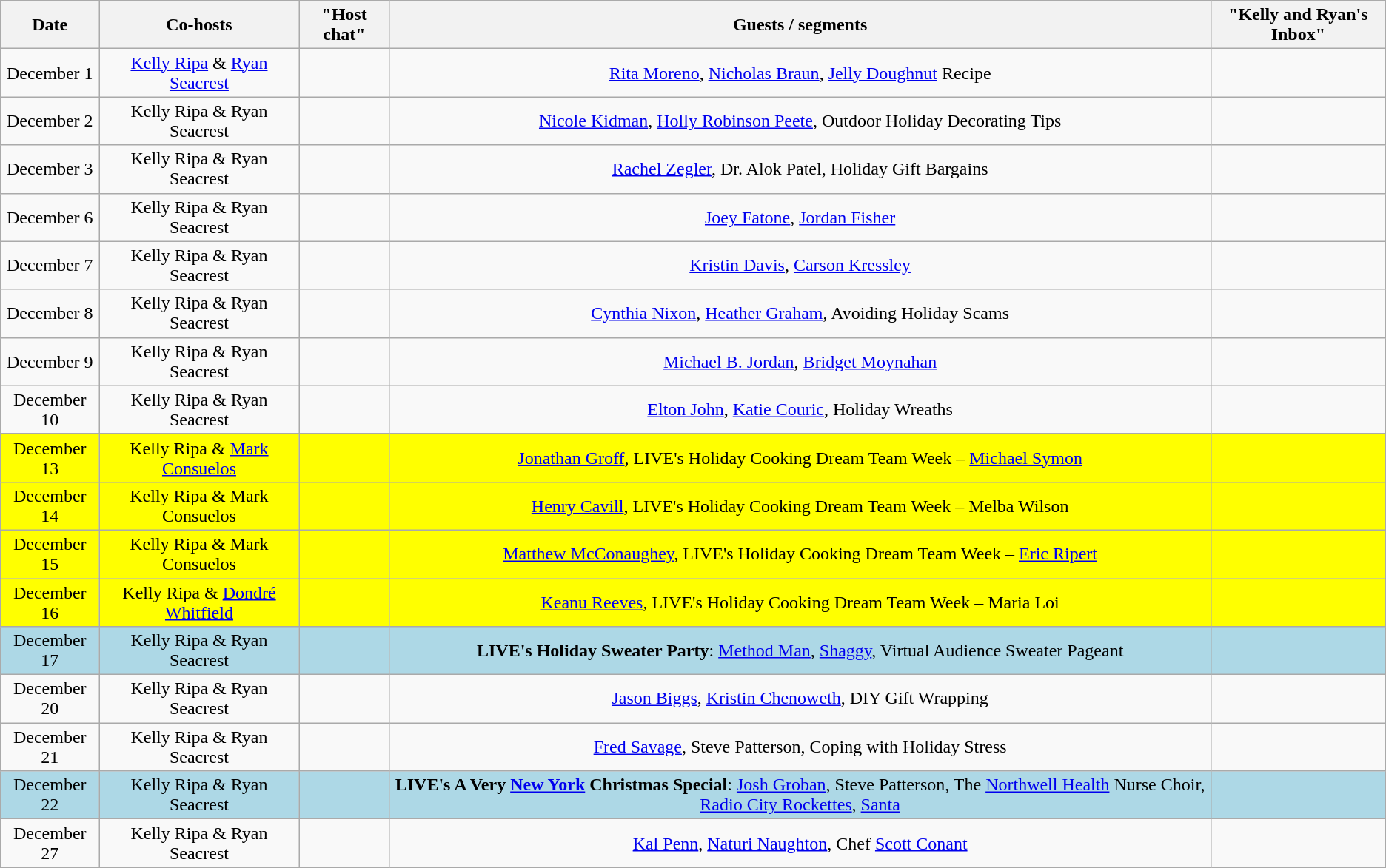<table class="wikitable sortable" style="text-align:center;">
<tr>
<th>Date</th>
<th>Co-hosts</th>
<th>"Host chat"</th>
<th>Guests / segments</th>
<th>"Kelly and Ryan's Inbox"</th>
</tr>
<tr>
<td>December 1</td>
<td><a href='#'>Kelly Ripa</a> & <a href='#'>Ryan Seacrest</a></td>
<td></td>
<td><a href='#'>Rita Moreno</a>, <a href='#'>Nicholas Braun</a>, <a href='#'>Jelly Doughnut</a> Recipe</td>
<td></td>
</tr>
<tr>
<td>December 2</td>
<td>Kelly Ripa & Ryan Seacrest</td>
<td></td>
<td><a href='#'>Nicole Kidman</a>, <a href='#'>Holly Robinson Peete</a>, Outdoor Holiday Decorating Tips</td>
<td></td>
</tr>
<tr>
<td>December 3</td>
<td>Kelly Ripa & Ryan Seacrest</td>
<td></td>
<td><a href='#'>Rachel Zegler</a>, Dr. Alok Patel, Holiday Gift Bargains</td>
<td></td>
</tr>
<tr>
<td>December 6</td>
<td>Kelly Ripa & Ryan Seacrest</td>
<td></td>
<td><a href='#'>Joey Fatone</a>, <a href='#'>Jordan Fisher</a></td>
<td></td>
</tr>
<tr>
<td>December 7</td>
<td>Kelly Ripa & Ryan Seacrest</td>
<td></td>
<td><a href='#'>Kristin Davis</a>, <a href='#'>Carson Kressley</a></td>
<td></td>
</tr>
<tr>
<td>December 8</td>
<td>Kelly Ripa & Ryan Seacrest</td>
<td></td>
<td><a href='#'>Cynthia Nixon</a>, <a href='#'>Heather Graham</a>, Avoiding Holiday Scams</td>
<td></td>
</tr>
<tr>
<td>December 9</td>
<td>Kelly Ripa & Ryan Seacrest</td>
<td></td>
<td><a href='#'>Michael B. Jordan</a>, <a href='#'>Bridget Moynahan</a></td>
<td></td>
</tr>
<tr>
<td>December 10</td>
<td>Kelly Ripa & Ryan Seacrest</td>
<td></td>
<td><a href='#'>Elton John</a>, <a href='#'>Katie Couric</a>, Holiday Wreaths</td>
<td></td>
</tr>
<tr style="background:yellow;">
<td>December 13</td>
<td>Kelly Ripa & <a href='#'>Mark Consuelos</a></td>
<td></td>
<td><a href='#'>Jonathan Groff</a>, LIVE's Holiday Cooking Dream Team Week – <a href='#'>Michael Symon</a></td>
<td></td>
</tr>
<tr style="background:yellow;">
<td>December 14</td>
<td>Kelly Ripa & Mark Consuelos</td>
<td></td>
<td><a href='#'>Henry Cavill</a>, LIVE's Holiday Cooking Dream Team Week – Melba Wilson</td>
<td></td>
</tr>
<tr style="background:yellow;">
<td>December 15</td>
<td>Kelly Ripa & Mark Consuelos</td>
<td></td>
<td><a href='#'>Matthew McConaughey</a>, LIVE's Holiday Cooking Dream Team Week – <a href='#'>Eric Ripert</a></td>
<td></td>
</tr>
<tr style="background:yellow;">
<td>December 16</td>
<td>Kelly Ripa & <a href='#'>Dondré Whitfield</a></td>
<td></td>
<td><a href='#'>Keanu Reeves</a>, LIVE's Holiday Cooking Dream Team Week – Maria Loi</td>
<td></td>
</tr>
<tr style="background:lightblue;">
<td>December 17</td>
<td>Kelly Ripa & Ryan Seacrest</td>
<td></td>
<td><strong>LIVE's Holiday Sweater Party</strong>: <a href='#'>Method Man</a>, <a href='#'>Shaggy</a>, Virtual Audience Sweater Pageant</td>
<td></td>
</tr>
<tr>
<td>December 20</td>
<td>Kelly Ripa & Ryan Seacrest</td>
<td></td>
<td><a href='#'>Jason Biggs</a>, <a href='#'>Kristin Chenoweth</a>, DIY Gift Wrapping</td>
<td></td>
</tr>
<tr>
<td>December 21</td>
<td>Kelly Ripa & Ryan Seacrest</td>
<td></td>
<td><a href='#'>Fred Savage</a>, Steve Patterson, Coping with Holiday Stress</td>
<td></td>
</tr>
<tr style="background:lightblue;">
<td>December 22</td>
<td>Kelly Ripa & Ryan Seacrest</td>
<td></td>
<td><strong>LIVE's A Very <a href='#'>New York</a> Christmas Special</strong>: <a href='#'>Josh Groban</a>, Steve Patterson, The <a href='#'>Northwell Health</a> Nurse Choir, <a href='#'>Radio City Rockettes</a>, <a href='#'>Santa</a></td>
<td></td>
</tr>
<tr>
<td>December 27</td>
<td>Kelly Ripa & Ryan Seacrest</td>
<td></td>
<td><a href='#'>Kal Penn</a>, <a href='#'>Naturi Naughton</a>, Chef <a href='#'>Scott Conant</a></td>
<td></td>
</tr>
</table>
